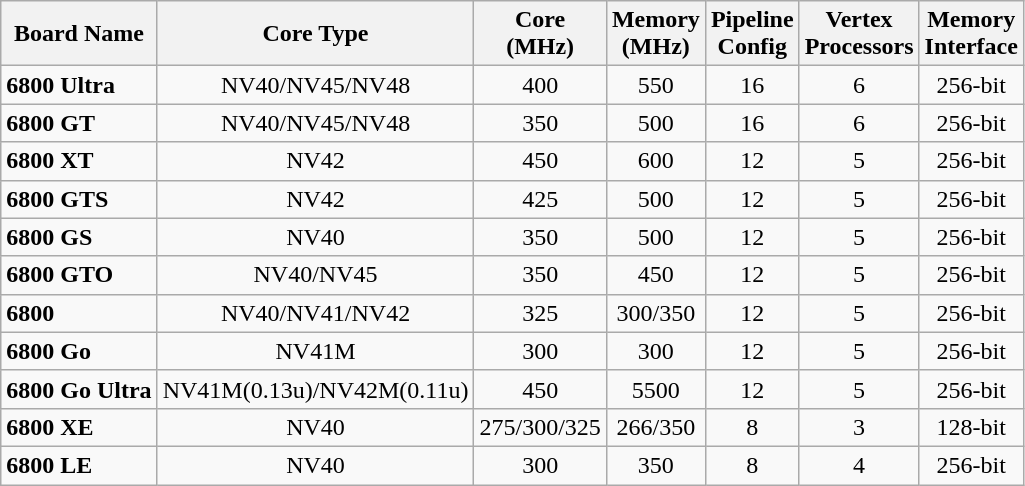<table class="wikitable">
<tr>
<th>Board Name</th>
<th>Core Type</th>
<th>Core<br>(MHz)</th>
<th>Memory<br>(MHz)</th>
<th>Pipeline<br>Config</th>
<th>Vertex<br>Processors</th>
<th>Memory<br>Interface</th>
</tr>
<tr>
<td><strong>6800 Ultra</strong></td>
<td style="text-align:center;">NV40/NV45/NV48</td>
<td style="text-align:center;">400</td>
<td style="text-align:center;">550</td>
<td style="text-align:center;">16</td>
<td style="text-align:center;">6</td>
<td style="text-align:center;">256-bit</td>
</tr>
<tr>
<td><strong>6800 GT</strong></td>
<td style="text-align:center;">NV40/NV45/NV48</td>
<td style="text-align:center;">350</td>
<td style="text-align:center;">500</td>
<td style="text-align:center;">16</td>
<td style="text-align:center;">6</td>
<td style="text-align:center;">256-bit</td>
</tr>
<tr>
<td><strong>6800 XT</strong></td>
<td style="text-align:center;">NV42</td>
<td style="text-align:center;">450</td>
<td style="text-align:center;">600</td>
<td style="text-align:center;">12</td>
<td style="text-align:center;">5</td>
<td style="text-align:center;">256-bit</td>
</tr>
<tr>
<td><strong>6800 GTS</strong></td>
<td style="text-align:center;">NV42</td>
<td style="text-align:center;">425</td>
<td style="text-align:center;">500</td>
<td style="text-align:center;">12</td>
<td style="text-align:center;">5</td>
<td style="text-align:center;">256-bit</td>
</tr>
<tr>
<td><strong>6800 GS</strong></td>
<td style="text-align:center;">NV40</td>
<td style="text-align:center;">350</td>
<td style="text-align:center;">500</td>
<td style="text-align:center;">12</td>
<td style="text-align:center;">5</td>
<td style="text-align:center;">256-bit</td>
</tr>
<tr>
<td><strong>6800 GTO</strong></td>
<td style="text-align:center;">NV40/NV45</td>
<td style="text-align:center;">350</td>
<td style="text-align:center;">450</td>
<td style="text-align:center;">12</td>
<td style="text-align:center;">5</td>
<td style="text-align:center;">256-bit</td>
</tr>
<tr>
<td><strong>6800</strong></td>
<td style="text-align:center;">NV40/NV41/NV42</td>
<td style="text-align:center;">325</td>
<td style="text-align:center;">300/350</td>
<td style="text-align:center;">12</td>
<td style="text-align:center;">5</td>
<td style="text-align:center;">256-bit</td>
</tr>
<tr>
<td><strong>6800 Go</strong></td>
<td style="text-align:center;">NV41M</td>
<td style="text-align:center;">300</td>
<td style="text-align:center;">300</td>
<td style="text-align:center;">12</td>
<td style="text-align:center;">5</td>
<td style="text-align:center;">256-bit</td>
</tr>
<tr>
<td><strong>6800 Go Ultra</strong></td>
<td style="text-align:center;">NV41M(0.13u)/NV42M(0.11u)</td>
<td style="text-align:center;">450</td>
<td style="text-align:center;">5500</td>
<td style="text-align:center;">12</td>
<td style="text-align:center;">5</td>
<td style="text-align:center;">256-bit</td>
</tr>
<tr>
<td><strong>6800 XE</strong></td>
<td style="text-align:center;">NV40</td>
<td style="text-align:center;">275/300/325</td>
<td style="text-align:center;">266/350</td>
<td style="text-align:center;">8</td>
<td style="text-align:center;">3</td>
<td style="text-align:center;">128-bit</td>
</tr>
<tr>
<td><strong>6800 LE</strong></td>
<td style="text-align:center;">NV40</td>
<td style="text-align:center;">300</td>
<td style="text-align:center;">350</td>
<td style="text-align:center;">8</td>
<td style="text-align:center;">4</td>
<td style="text-align:center;">256-bit</td>
</tr>
</table>
